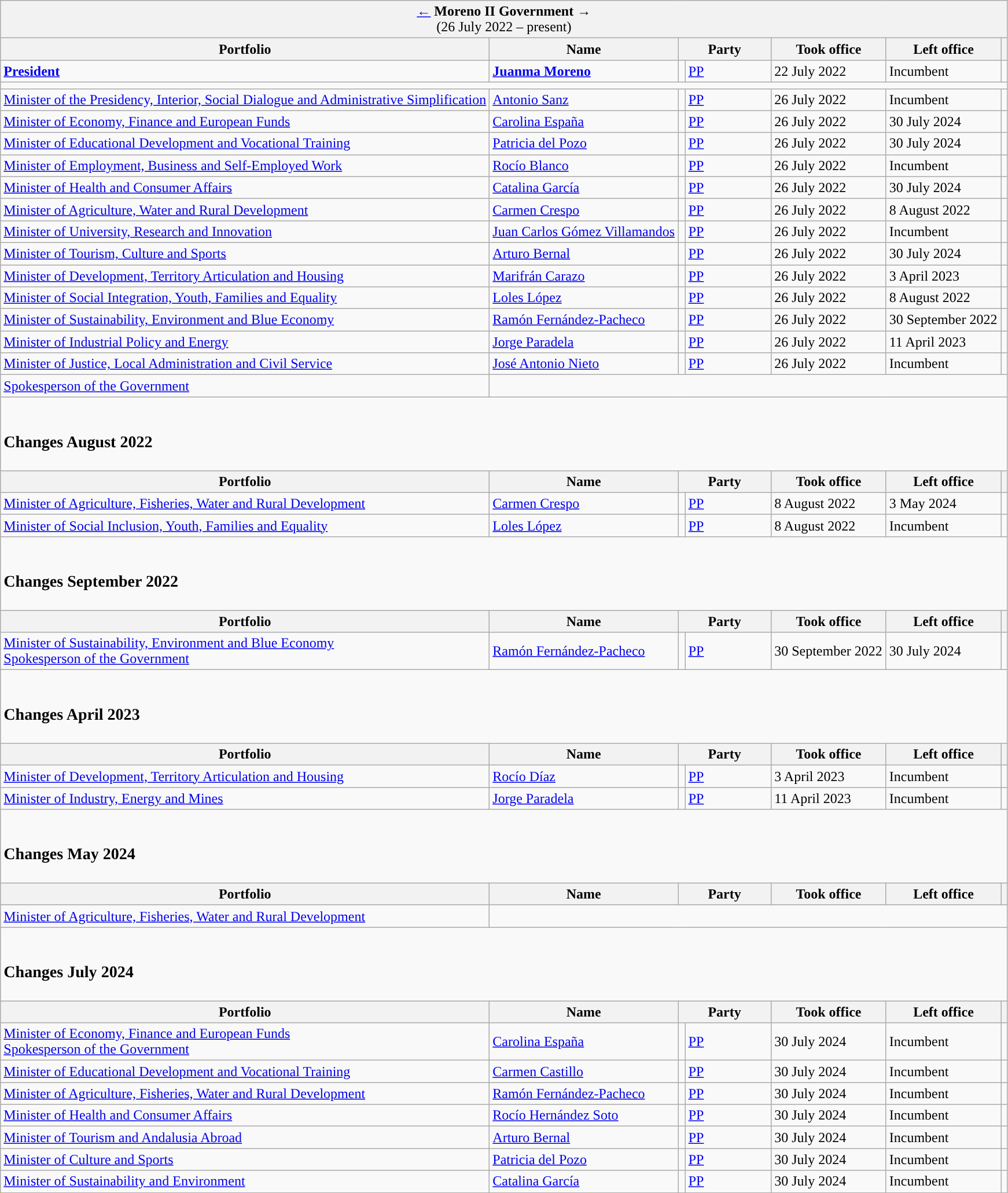<table class="wikitable">
<tr>
<td colspan="7" bgcolor="#F2F2F2" align="center"><a href='#'>←</a> <strong>Moreno II Government</strong> →<br>(26 July 2022 – present)</td>
</tr>
<tr>
<th>Portfolio</th>
<th>Name</th>
<th width="100px" colspan="2">Party</th>
<th width="125px">Took office</th>
<th width="125px">Left office</th>
<th></th>
</tr>
<tr>
<td><strong><a href='#'>President</a></strong></td>
<td><strong><a href='#'>Juanma Moreno</a></strong></td>
<td width="1" style="background-color:"></td>
<td><a href='#'>PP</a></td>
<td>22 July 2022</td>
<td>Incumbent</td>
<td align="center"></td>
</tr>
<tr>
<td colspan="7"></td>
</tr>
<tr>
<td><a href='#'>Minister of the Presidency, Interior, Social Dialogue and Administrative Simplification</a></td>
<td><a href='#'>Antonio Sanz</a></td>
<td width="1" style="background-color:"></td>
<td><a href='#'>PP</a></td>
<td>26 July 2022</td>
<td>Incumbent</td>
<td align="center"></td>
</tr>
<tr>
<td><a href='#'>Minister of Economy, Finance and European Funds</a></td>
<td><a href='#'>Carolina España</a></td>
<td style="background-color:"></td>
<td><a href='#'>PP</a></td>
<td>26 July 2022</td>
<td>30 July 2024</td>
<td align="center"></td>
</tr>
<tr>
<td><a href='#'>Minister of Educational Development and Vocational Training</a></td>
<td><a href='#'>Patricia del Pozo</a></td>
<td style="background-color:"></td>
<td><a href='#'>PP</a></td>
<td>26 July 2022</td>
<td>30 July 2024</td>
<td align="center"></td>
</tr>
<tr>
<td><a href='#'>Minister of Employment, Business and Self-Employed Work</a></td>
<td><a href='#'>Rocío Blanco</a></td>
<td style="background-color:"></td>
<td><a href='#'>PP</a> </td>
<td>26 July 2022</td>
<td>Incumbent</td>
<td align="center"></td>
</tr>
<tr>
<td><a href='#'>Minister of Health and Consumer Affairs</a></td>
<td><a href='#'>Catalina García</a></td>
<td style="background-color:"></td>
<td><a href='#'>PP</a></td>
<td>26 July 2022</td>
<td>30 July 2024</td>
<td align="center"></td>
</tr>
<tr>
<td><a href='#'>Minister of Agriculture, Water and Rural Development</a></td>
<td><a href='#'>Carmen Crespo</a></td>
<td style="background-color:"></td>
<td><a href='#'>PP</a></td>
<td>26 July 2022</td>
<td>8 August 2022</td>
<td align="center"></td>
</tr>
<tr>
<td><a href='#'>Minister of University, Research and Innovation</a></td>
<td><a href='#'>Juan Carlos Gómez Villamandos</a></td>
<td style="background-color:"></td>
<td><a href='#'>PP</a> </td>
<td>26 July 2022</td>
<td>Incumbent</td>
<td align="center"></td>
</tr>
<tr>
<td><a href='#'>Minister of Tourism, Culture and Sports</a></td>
<td><a href='#'>Arturo Bernal</a></td>
<td style="background-color:"></td>
<td><a href='#'>PP</a> </td>
<td>26 July 2022</td>
<td>30 July 2024</td>
<td align="center"></td>
</tr>
<tr>
<td><a href='#'>Minister of Development, Territory Articulation and Housing</a></td>
<td><a href='#'>Marifrán Carazo</a></td>
<td style="background-color:"></td>
<td><a href='#'>PP</a></td>
<td>26 July 2022</td>
<td>3 April 2023</td>
<td align="center"></td>
</tr>
<tr>
<td><a href='#'>Minister of Social Integration, Youth, Families and Equality</a></td>
<td><a href='#'>Loles López</a></td>
<td style="background-color:"></td>
<td><a href='#'>PP</a></td>
<td>26 July 2022</td>
<td>8 August 2022</td>
<td align="center"></td>
</tr>
<tr>
<td><a href='#'>Minister of Sustainability, Environment and Blue Economy</a></td>
<td><a href='#'>Ramón Fernández-Pacheco</a></td>
<td style="background-color:"></td>
<td><a href='#'>PP</a></td>
<td>26 July 2022</td>
<td>30 September 2022</td>
<td align="center"></td>
</tr>
<tr>
<td><a href='#'>Minister of Industrial Policy and Energy</a></td>
<td><a href='#'>Jorge Paradela</a></td>
<td style="background-color:"></td>
<td><a href='#'>PP</a> </td>
<td>26 July 2022</td>
<td>11 April 2023</td>
<td align="center"></td>
</tr>
<tr>
<td><a href='#'>Minister of Justice, Local Administration and Civil Service</a></td>
<td><a href='#'>José Antonio Nieto</a></td>
<td style="background-color:"></td>
<td><a href='#'>PP</a></td>
<td>26 July 2022</td>
<td>Incumbent</td>
<td align="center"></td>
</tr>
<tr>
<td><a href='#'>Spokesperson of the Government</a></td>
<td colspan="6"></td>
</tr>
<tr>
<td colspan="7"><br><h3>Changes August 2022</h3></td>
</tr>
<tr>
<th>Portfolio</th>
<th>Name</th>
<th colspan="2">Party</th>
<th>Took office</th>
<th>Left office</th>
<th></th>
</tr>
<tr>
<td><a href='#'>Minister of Agriculture, Fisheries, Water and Rural Development</a></td>
<td><a href='#'>Carmen Crespo</a></td>
<td style="background-color:"></td>
<td><a href='#'>PP</a></td>
<td>8 August 2022</td>
<td>3 May 2024</td>
<td align="center"></td>
</tr>
<tr>
<td><a href='#'>Minister of Social Inclusion, Youth, Families and Equality</a></td>
<td><a href='#'>Loles López</a></td>
<td style="background-color:"></td>
<td><a href='#'>PP</a></td>
<td>8 August 2022</td>
<td>Incumbent</td>
<td align="center"></td>
</tr>
<tr>
<td colspan="7"><br><h3>Changes September 2022</h3></td>
</tr>
<tr>
<th>Portfolio</th>
<th>Name</th>
<th colspan="2">Party</th>
<th>Took office</th>
<th>Left office</th>
<th></th>
</tr>
<tr>
<td><a href='#'>Minister of Sustainability, Environment and Blue Economy</a><br><a href='#'>Spokesperson of the Government</a></td>
<td><a href='#'>Ramón Fernández-Pacheco</a></td>
<td style="background-color:"></td>
<td><a href='#'>PP</a></td>
<td>30 September 2022</td>
<td>30 July 2024</td>
<td align="center"></td>
</tr>
<tr>
<td colspan="7"><br><h3>Changes April 2023</h3></td>
</tr>
<tr>
<th>Portfolio</th>
<th>Name</th>
<th colspan="2">Party</th>
<th>Took office</th>
<th>Left office</th>
<th></th>
</tr>
<tr>
<td><a href='#'>Minister of Development, Territory Articulation and Housing</a></td>
<td><a href='#'>Rocío Díaz</a></td>
<td style="background-color:"></td>
<td><a href='#'>PP</a></td>
<td>3 April 2023</td>
<td>Incumbent</td>
<td align="center"></td>
</tr>
<tr>
<td><a href='#'>Minister of Industry, Energy and Mines</a></td>
<td><a href='#'>Jorge Paradela</a></td>
<td style="background-color:"></td>
<td><a href='#'>PP</a> </td>
<td>11 April 2023</td>
<td>Incumbent</td>
<td align="center"></td>
</tr>
<tr>
<td colspan="7"><br><h3>Changes May 2024</h3></td>
</tr>
<tr>
<th>Portfolio</th>
<th>Name</th>
<th colspan="2">Party</th>
<th>Took office</th>
<th>Left office</th>
<th></th>
</tr>
<tr>
<td><a href='#'>Minister of Agriculture, Fisheries, Water and Rural Development</a></td>
<td colspan="6"></td>
</tr>
<tr>
<td colspan="7"><br><h3>Changes July 2024</h3></td>
</tr>
<tr>
<th>Portfolio</th>
<th>Name</th>
<th colspan="2">Party</th>
<th>Took office</th>
<th>Left office</th>
<th></th>
</tr>
<tr>
<td><a href='#'>Minister of Economy, Finance and European Funds</a><br><a href='#'>Spokesperson of the Government</a></td>
<td><a href='#'>Carolina España</a></td>
<td style="background-color:"></td>
<td><a href='#'>PP</a></td>
<td>30 July 2024</td>
<td>Incumbent</td>
<td align="center"></td>
</tr>
<tr>
<td><a href='#'>Minister of Educational Development and Vocational Training</a></td>
<td><a href='#'>Carmen Castillo</a></td>
<td style="background-color:"></td>
<td><a href='#'>PP</a> </td>
<td>30 July 2024</td>
<td>Incumbent</td>
<td align="center"></td>
</tr>
<tr>
<td><a href='#'>Minister of Agriculture, Fisheries, Water and Rural Development</a></td>
<td><a href='#'>Ramón Fernández-Pacheco</a></td>
<td style="background-color:"></td>
<td><a href='#'>PP</a></td>
<td>30 July 2024</td>
<td>Incumbent</td>
<td align="center"></td>
</tr>
<tr>
<td><a href='#'>Minister of Health and Consumer Affairs</a></td>
<td><a href='#'>Rocío Hernández Soto</a></td>
<td style="background-color:"></td>
<td><a href='#'>PP</a> </td>
<td>30 July 2024</td>
<td>Incumbent</td>
<td align="center"></td>
</tr>
<tr>
<td><a href='#'>Minister of Tourism and Andalusia Abroad</a></td>
<td><a href='#'>Arturo Bernal</a></td>
<td style="background-color:"></td>
<td><a href='#'>PP</a> </td>
<td>30 July 2024</td>
<td>Incumbent</td>
<td align="center"></td>
</tr>
<tr>
<td><a href='#'>Minister of Culture and Sports</a></td>
<td><a href='#'>Patricia del Pozo</a></td>
<td style="background-color:"></td>
<td><a href='#'>PP</a></td>
<td>30 July 2024</td>
<td>Incumbent</td>
<td align="center"></td>
</tr>
<tr>
<td><a href='#'>Minister of Sustainability and Environment</a></td>
<td><a href='#'>Catalina García</a></td>
<td style="background-color:"></td>
<td><a href='#'>PP</a></td>
<td>30 July 2024</td>
<td>Incumbent</td>
<td align="center"></td>
</tr>
</table>
